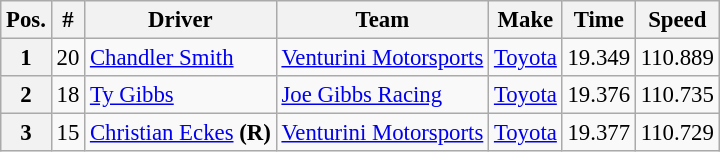<table class="wikitable" style="font-size:95%">
<tr>
<th>Pos.</th>
<th>#</th>
<th>Driver</th>
<th>Team</th>
<th>Make</th>
<th>Time</th>
<th>Speed</th>
</tr>
<tr>
<th>1</th>
<td>20</td>
<td><a href='#'>Chandler Smith</a></td>
<td><a href='#'>Venturini Motorsports</a></td>
<td><a href='#'>Toyota</a></td>
<td>19.349</td>
<td>110.889</td>
</tr>
<tr>
<th>2</th>
<td>18</td>
<td><a href='#'>Ty Gibbs</a></td>
<td><a href='#'>Joe Gibbs Racing</a></td>
<td><a href='#'>Toyota</a></td>
<td>19.376</td>
<td>110.735</td>
</tr>
<tr>
<th>3</th>
<td>15</td>
<td><a href='#'>Christian Eckes</a> <strong>(R)</strong></td>
<td><a href='#'>Venturini Motorsports</a></td>
<td><a href='#'>Toyota</a></td>
<td>19.377</td>
<td>110.729</td>
</tr>
</table>
